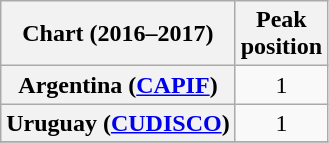<table class="wikitable sortable plainrowheaders" style="text-align:center">
<tr>
<th scope="col">Chart (2016–2017)</th>
<th scope="col">Peak<br>position</th>
</tr>
<tr>
<th scope="row">Argentina (<a href='#'>CAPIF</a>)</th>
<td>1</td>
</tr>
<tr>
<th scope="row">Uruguay (<a href='#'>CUDISCO</a>)</th>
<td>1</td>
</tr>
<tr>
</tr>
</table>
